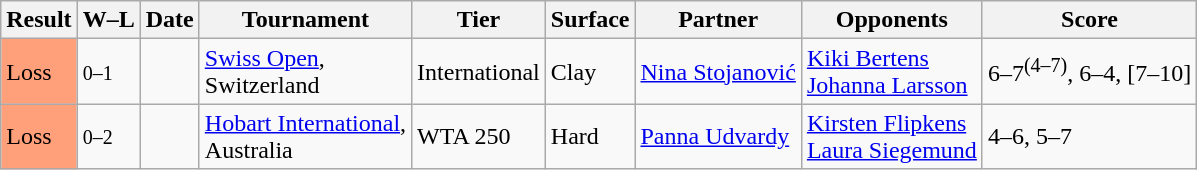<table class="sortable wikitable">
<tr>
<th>Result</th>
<th class=unsortable>W–L</th>
<th>Date</th>
<th>Tournament</th>
<th>Tier</th>
<th>Surface</th>
<th>Partner</th>
<th>Opponents</th>
<th class=unsortable>Score</th>
</tr>
<tr>
<td bgcolor=FFA07A>Loss</td>
<td><small>0–1</small></td>
<td><a href='#'></a></td>
<td><a href='#'>Swiss Open</a>, <br>Switzerland</td>
<td>International</td>
<td>Clay</td>
<td> <a href='#'>Nina Stojanović</a></td>
<td> <a href='#'>Kiki Bertens</a> <br>  <a href='#'>Johanna Larsson</a></td>
<td>6–7<sup>(4–7)</sup>, 6–4, [7–10]</td>
</tr>
<tr>
<td bgcolor="FFA07A">Loss</td>
<td><small>0–2</small></td>
<td><a href='#'></a></td>
<td><a href='#'>Hobart International</a>, <br>Australia</td>
<td>WTA 250</td>
<td>Hard</td>
<td> <a href='#'>Panna Udvardy</a></td>
<td> <a href='#'>Kirsten Flipkens</a> <br>  <a href='#'>Laura Siegemund</a></td>
<td>4–6, 5–7</td>
</tr>
</table>
